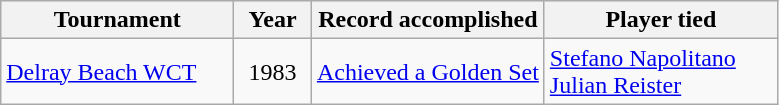<table class="wikitable">
<tr style="background:#efefef; font-size:100%; text-align:center;">
<th style="width:30%"><strong>Tournament</strong></th>
<th style="width:10%"><strong>Year</strong></th>
<th style="width:30%"><strong>Record accomplished</strong></th>
<th style="width:30%"><strong>Player tied</strong></th>
</tr>
<tr>
<td><a href='#'>Delray Beach WCT</a></td>
<td style="text-align:center;">1983</td>
<td style="text-align:center;"><a href='#'>Achieved a Golden Set</a></td>
<td><a href='#'>Stefano Napolitano</a><br><a href='#'>Julian Reister</a></td>
</tr>
</table>
